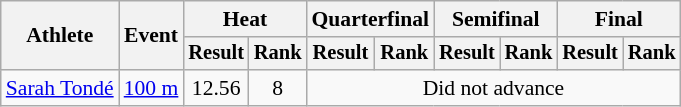<table class=wikitable style="font-size:90%">
<tr>
<th rowspan="2">Athlete</th>
<th rowspan="2">Event</th>
<th colspan="2">Heat</th>
<th colspan="2">Quarterfinal</th>
<th colspan="2">Semifinal</th>
<th colspan="2">Final</th>
</tr>
<tr style="font-size:95%">
<th>Result</th>
<th>Rank</th>
<th>Result</th>
<th>Rank</th>
<th>Result</th>
<th>Rank</th>
<th>Result</th>
<th>Rank</th>
</tr>
<tr align=center>
<td align=left><a href='#'>Sarah Tondé</a></td>
<td align=left><a href='#'>100 m</a></td>
<td>12.56</td>
<td>8</td>
<td colspan=6>Did not advance</td>
</tr>
</table>
